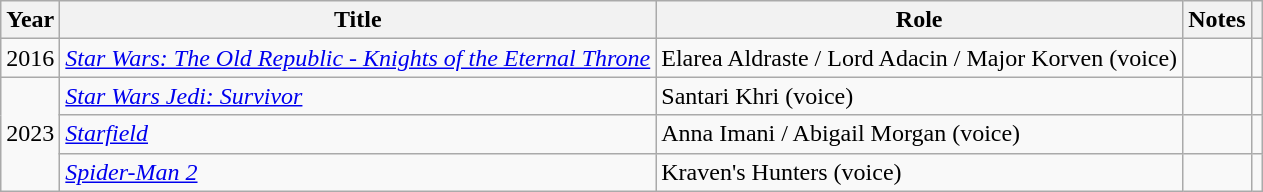<table class="wikitable sortable">
<tr>
<th>Year</th>
<th>Title</th>
<th>Role</th>
<th class="unsortable">Notes</th>
<th class="unsortable"></th>
</tr>
<tr>
<td>2016</td>
<td><em><a href='#'>Star Wars: The Old Republic - Knights of the Eternal Throne</a></em></td>
<td>Elarea Aldraste / Lord Adacin / Major Korven (voice)</td>
<td></td>
</tr>
<tr>
<td rowspan="3">2023</td>
<td><em><a href='#'>Star Wars Jedi: Survivor</a></em></td>
<td>Santari Khri (voice)</td>
<td></td>
<td></td>
</tr>
<tr>
<td><em><a href='#'>Starfield</a></em></td>
<td>Anna Imani / Abigail Morgan (voice)</td>
<td></td>
<td></td>
</tr>
<tr>
<td><em><a href='#'>Spider-Man 2</a></em></td>
<td>Kraven's Hunters (voice)</td>
<td></td>
<td></td>
</tr>
</table>
